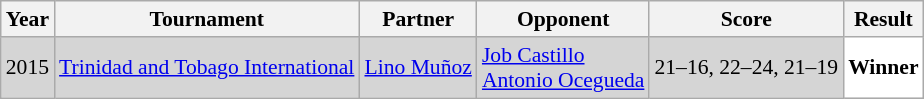<table class="sortable wikitable" style="font-size: 90%;">
<tr>
<th>Year</th>
<th>Tournament</th>
<th>Partner</th>
<th>Opponent</th>
<th>Score</th>
<th>Result</th>
</tr>
<tr style="background:#D5D5D5">
<td align="center">2015</td>
<td align="left"><a href='#'>Trinidad and Tobago International</a></td>
<td align="left"> <a href='#'>Lino Muñoz</a></td>
<td align="left"> <a href='#'>Job Castillo</a><br> <a href='#'>Antonio Ocegueda</a></td>
<td align="left">21–16, 22–24, 21–19</td>
<td style="text-align:left; background:white"> <strong>Winner</strong></td>
</tr>
</table>
